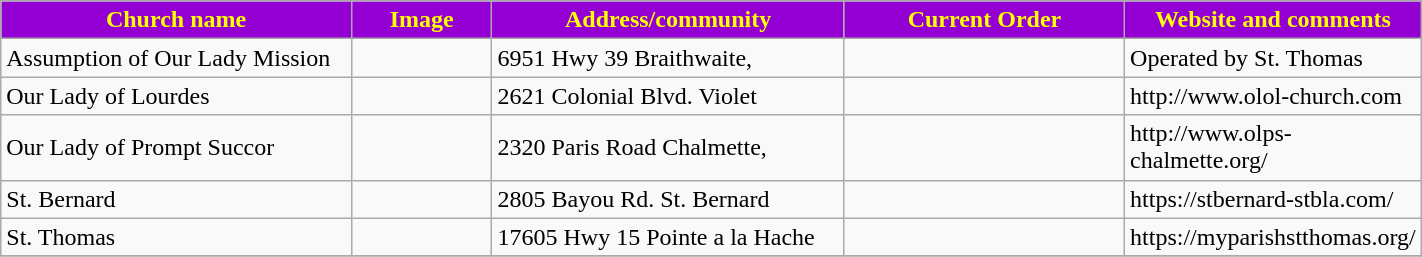<table class="wikitable sortable" style="width:75%">
<tr>
<th style="background:darkviolet; color:yellow;" width="25%"><strong>Church name</strong></th>
<th style="background:darkviolet; color:yellow;" width="10%"><strong>Image</strong></th>
<th style="background:darkviolet; color:yellow;" width="25%"><strong>Address/community</strong></th>
<th style="background:darkviolet; color:yellow;" width="20%"><strong>Current Order</strong></th>
<th style="background:darkviolet; color:yellow;" width="20%"><strong>Website and comments</strong></th>
</tr>
<tr>
<td>Assumption of Our Lady Mission</td>
<td></td>
<td>6951 Hwy 39 Braithwaite,</td>
<td></td>
<td>Operated by St. Thomas</td>
</tr>
<tr>
<td>Our Lady of Lourdes<br></td>
<td></td>
<td>2621 Colonial Blvd. Violet</td>
<td></td>
<td>http://www.olol-church.com</td>
</tr>
<tr>
<td>Our Lady of Prompt Succor</td>
<td></td>
<td>2320 Paris Road Chalmette,</td>
<td></td>
<td>http://www.olps-chalmette.org/</td>
</tr>
<tr>
<td>St. Bernard<br></td>
<td></td>
<td>2805 Bayou Rd. St. Bernard</td>
<td></td>
<td>https://stbernard-stbla.com/</td>
</tr>
<tr>
<td>St. Thomas</td>
<td></td>
<td>17605 Hwy 15 Pointe a la Hache</td>
<td></td>
<td>https://myparishstthomas.org/</td>
</tr>
<tr>
</tr>
</table>
